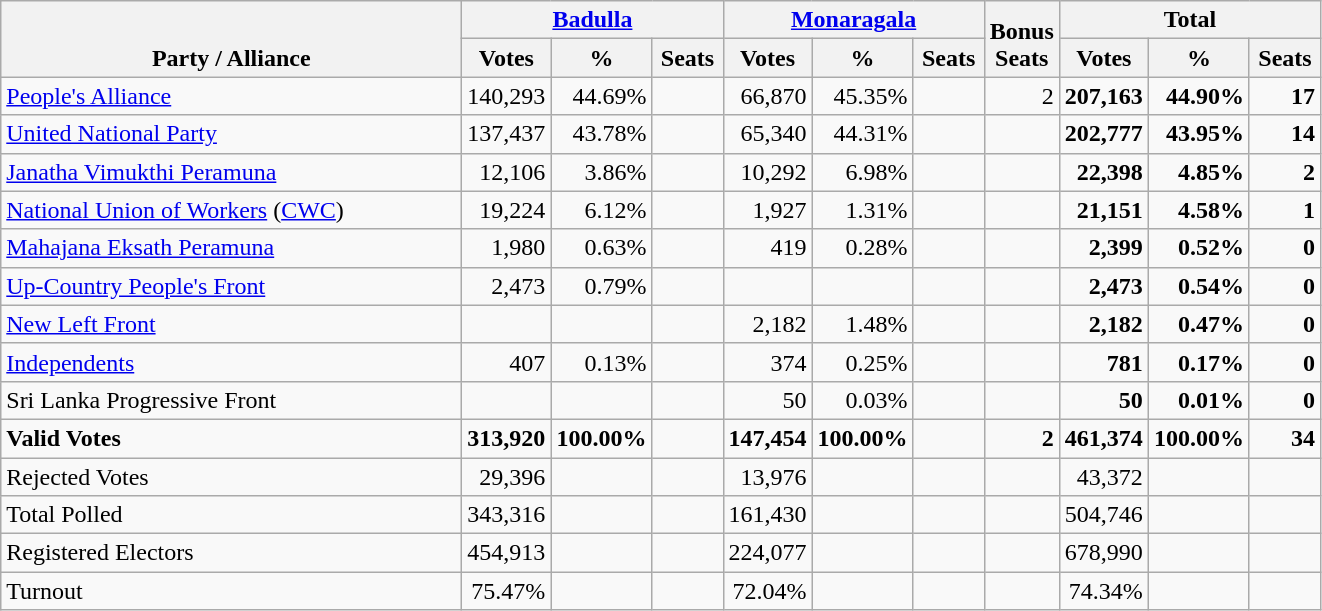<table class="wikitable" border="1" style="text-align:right;">
<tr>
<th valign=bottom rowspan=2 width="300">Party / Alliance</th>
<th colspan=3><a href='#'>Badulla</a></th>
<th colspan=3><a href='#'>Monaragala</a></th>
<th valign=bottom rowspan=2 width="40">Bonus<br>Seats</th>
<th colspan=3>Total</th>
</tr>
<tr>
<th align=center valign=bottom width="50">Votes</th>
<th align=center valign=bottom width="50">%</th>
<th align=center valign=bottom width="40">Seats</th>
<th align=center valign=bottom width="50">Votes</th>
<th align=center valign=bottom width="50">%</th>
<th align=center valign=bottom width="40">Seats</th>
<th align=center valign=bottom width="50">Votes</th>
<th align=center valign=bottom width="50">%</th>
<th align=center valign=bottom width="40">Seats</th>
</tr>
<tr>
<td align=left><a href='#'>People's Alliance</a></td>
<td>140,293</td>
<td>44.69%</td>
<td></td>
<td>66,870</td>
<td>45.35%</td>
<td></td>
<td>2</td>
<td><strong>207,163</strong></td>
<td><strong>44.90%</strong></td>
<td><strong>17</strong></td>
</tr>
<tr>
<td align=left><a href='#'>United National Party</a></td>
<td>137,437</td>
<td>43.78%</td>
<td></td>
<td>65,340</td>
<td>44.31%</td>
<td></td>
<td></td>
<td><strong>202,777</strong></td>
<td><strong>43.95%</strong></td>
<td><strong>14</strong></td>
</tr>
<tr>
<td align=left><a href='#'>Janatha Vimukthi Peramuna</a></td>
<td>12,106</td>
<td>3.86%</td>
<td></td>
<td>10,292</td>
<td>6.98%</td>
<td></td>
<td></td>
<td><strong>22,398</strong></td>
<td><strong>4.85%</strong></td>
<td><strong>2</strong></td>
</tr>
<tr>
<td align=left><a href='#'>National Union of Workers</a> (<a href='#'>CWC</a>)</td>
<td>19,224</td>
<td>6.12%</td>
<td></td>
<td>1,927</td>
<td>1.31%</td>
<td></td>
<td></td>
<td><strong>21,151</strong></td>
<td><strong>4.58%</strong></td>
<td><strong>1</strong></td>
</tr>
<tr>
<td align=left><a href='#'>Mahajana Eksath Peramuna</a></td>
<td>1,980</td>
<td>0.63%</td>
<td></td>
<td>419</td>
<td>0.28%</td>
<td></td>
<td></td>
<td><strong>2,399</strong></td>
<td><strong>0.52%</strong></td>
<td><strong>0</strong></td>
</tr>
<tr>
<td align=left><a href='#'>Up-Country People's Front</a></td>
<td>2,473</td>
<td>0.79%</td>
<td></td>
<td></td>
<td></td>
<td></td>
<td></td>
<td><strong>2,473</strong></td>
<td><strong>0.54%</strong></td>
<td><strong>0</strong></td>
</tr>
<tr>
<td align=left><a href='#'>New Left Front</a></td>
<td></td>
<td></td>
<td></td>
<td>2,182</td>
<td>1.48%</td>
<td></td>
<td></td>
<td><strong>2,182</strong></td>
<td><strong>0.47%</strong></td>
<td><strong>0</strong></td>
</tr>
<tr>
<td align=left><a href='#'>Independents</a></td>
<td>407</td>
<td>0.13%</td>
<td></td>
<td>374</td>
<td>0.25%</td>
<td></td>
<td></td>
<td><strong>781</strong></td>
<td><strong>0.17%</strong></td>
<td><strong>0</strong></td>
</tr>
<tr>
<td align=left>Sri Lanka Progressive Front</td>
<td></td>
<td></td>
<td></td>
<td>50</td>
<td>0.03%</td>
<td></td>
<td></td>
<td><strong>50</strong></td>
<td><strong>0.01%</strong></td>
<td><strong>0</strong></td>
</tr>
<tr>
<td align=left><strong>Valid Votes</strong></td>
<td><strong>313,920</strong></td>
<td><strong>100.00%</strong></td>
<td></td>
<td><strong>147,454</strong></td>
<td><strong>100.00%</strong></td>
<td></td>
<td><strong>2</strong></td>
<td><strong>461,374</strong></td>
<td><strong>100.00%</strong></td>
<td><strong>34</strong></td>
</tr>
<tr>
<td align=left>Rejected Votes</td>
<td>29,396</td>
<td></td>
<td></td>
<td>13,976</td>
<td></td>
<td></td>
<td></td>
<td>43,372</td>
<td></td>
<td></td>
</tr>
<tr>
<td align=left>Total Polled</td>
<td>343,316</td>
<td></td>
<td></td>
<td>161,430</td>
<td></td>
<td></td>
<td></td>
<td>504,746</td>
<td></td>
<td></td>
</tr>
<tr>
<td align=left>Registered Electors</td>
<td>454,913</td>
<td></td>
<td></td>
<td>224,077</td>
<td></td>
<td></td>
<td></td>
<td>678,990</td>
<td></td>
<td></td>
</tr>
<tr>
<td align=left>Turnout</td>
<td>75.47%</td>
<td></td>
<td></td>
<td>72.04%</td>
<td></td>
<td></td>
<td></td>
<td>74.34%</td>
<td></td>
<td></td>
</tr>
</table>
